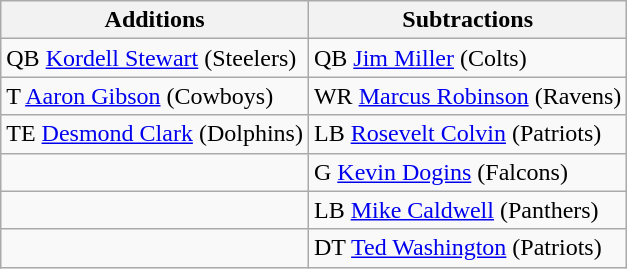<table class="wikitable">
<tr>
<th>Additions</th>
<th>Subtractions</th>
</tr>
<tr>
<td>QB <a href='#'>Kordell Stewart</a> (Steelers)</td>
<td>QB <a href='#'>Jim Miller</a> (Colts)</td>
</tr>
<tr>
<td>T <a href='#'>Aaron Gibson</a> (Cowboys)</td>
<td>WR <a href='#'>Marcus Robinson</a> (Ravens)</td>
</tr>
<tr>
<td>TE <a href='#'>Desmond Clark</a> (Dolphins)</td>
<td>LB <a href='#'>Rosevelt Colvin</a> (Patriots)</td>
</tr>
<tr>
<td></td>
<td>G <a href='#'>Kevin Dogins</a> (Falcons)</td>
</tr>
<tr>
<td></td>
<td>LB <a href='#'>Mike Caldwell</a> (Panthers)</td>
</tr>
<tr>
<td></td>
<td>DT <a href='#'>Ted Washington</a> (Patriots)</td>
</tr>
</table>
